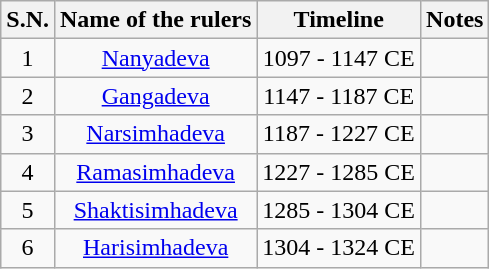<table class="wikitable sortable" style="text-align: center;">
<tr>
<th>S.N.</th>
<th>Name of the rulers</th>
<th>Timeline</th>
<th>Notes</th>
</tr>
<tr>
<td>1</td>
<td><a href='#'>Nanyadeva</a></td>
<td>1097 - 1147 CE</td>
<td></td>
</tr>
<tr>
<td>2</td>
<td><a href='#'>Gangadeva</a></td>
<td>1147 - 1187 CE</td>
<td></td>
</tr>
<tr>
<td>3</td>
<td><a href='#'>Narsimhadeva</a></td>
<td>1187 - 1227 CE</td>
<td></td>
</tr>
<tr>
<td>4</td>
<td><a href='#'>Ramasimhadeva</a></td>
<td>1227 - 1285 CE</td>
<td></td>
</tr>
<tr>
<td>5</td>
<td><a href='#'>Shaktisimhadeva</a></td>
<td>1285 - 1304 CE</td>
<td></td>
</tr>
<tr>
<td>6</td>
<td><a href='#'>Harisimhadeva</a></td>
<td>1304 - 1324 CE</td>
<td></td>
</tr>
</table>
